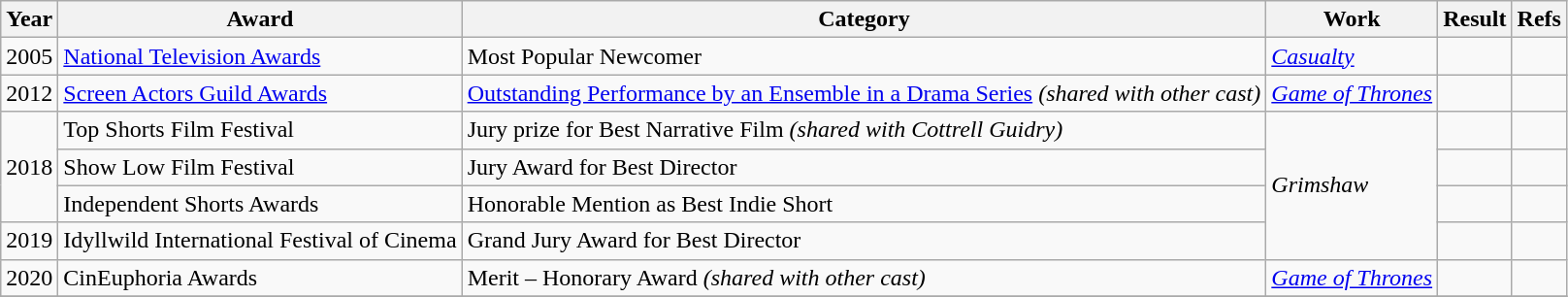<table class="wikitable">
<tr>
<th>Year</th>
<th>Award</th>
<th>Category</th>
<th>Work</th>
<th>Result</th>
<th>Refs</th>
</tr>
<tr>
<td>2005</td>
<td><a href='#'>National Television Awards</a></td>
<td>Most Popular Newcomer</td>
<td><em><a href='#'>Casualty</a></em></td>
<td></td>
<td></td>
</tr>
<tr>
<td>2012</td>
<td><a href='#'>Screen Actors Guild Awards</a></td>
<td><a href='#'>Outstanding Performance by an Ensemble in a Drama Series</a> <em>(shared with other cast)</em></td>
<td><em><a href='#'>Game of Thrones</a></em></td>
<td></td>
<td></td>
</tr>
<tr>
<td rowspan="3">2018</td>
<td>Top Shorts Film Festival</td>
<td>Jury prize for Best Narrative Film <em>(shared with Cottrell Guidry)</em></td>
<td rowspan="4"><em>Grimshaw</em></td>
<td></td>
<td></td>
</tr>
<tr>
<td>Show Low Film Festival</td>
<td>Jury Award for Best Director</td>
<td></td>
<td></td>
</tr>
<tr>
<td>Independent Shorts Awards</td>
<td>Honorable Mention as Best Indie Short</td>
<td></td>
<td></td>
</tr>
<tr>
<td>2019</td>
<td>Idyllwild International Festival of Cinema</td>
<td>Grand Jury Award for Best Director</td>
<td></td>
<td></td>
</tr>
<tr>
<td>2020</td>
<td>CinEuphoria Awards</td>
<td>Merit – Honorary Award <em>(shared with other cast)</em></td>
<td><em><a href='#'>Game of Thrones</a></em></td>
<td></td>
<td></td>
</tr>
<tr>
</tr>
</table>
